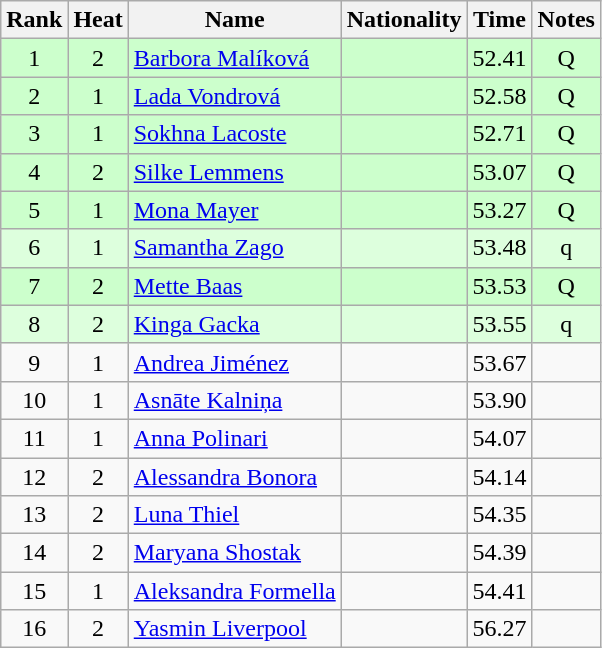<table class="wikitable sortable" style="text-align:center;">
<tr>
<th>Rank</th>
<th>Heat</th>
<th>Name</th>
<th>Nationality</th>
<th>Time</th>
<th>Notes</th>
</tr>
<tr bgcolor=ccffcc>
<td>1</td>
<td>2</td>
<td align=left><a href='#'>Barbora Malíková</a></td>
<td align=left></td>
<td>52.41</td>
<td>Q</td>
</tr>
<tr bgcolor=ccffcc>
<td>2</td>
<td>1</td>
<td align=left><a href='#'>Lada Vondrová</a></td>
<td align=left></td>
<td>52.58</td>
<td>Q</td>
</tr>
<tr bgcolor=ccffcc>
<td>3</td>
<td>1</td>
<td align=left><a href='#'>Sokhna Lacoste</a></td>
<td align=left></td>
<td>52.71</td>
<td>Q</td>
</tr>
<tr bgcolor=ccffcc>
<td>4</td>
<td>2</td>
<td align=left><a href='#'>Silke Lemmens</a></td>
<td align=left></td>
<td>53.07</td>
<td>Q</td>
</tr>
<tr bgcolor=ccffcc>
<td>5</td>
<td>1</td>
<td align=left><a href='#'>Mona Mayer</a></td>
<td align=left></td>
<td>53.27</td>
<td>Q</td>
</tr>
<tr bgcolor=ddffdd>
<td>6</td>
<td>1</td>
<td align=left><a href='#'>Samantha Zago</a></td>
<td align=left></td>
<td>53.48</td>
<td>q</td>
</tr>
<tr bgcolor=ccffcc>
<td>7</td>
<td>2</td>
<td align=left><a href='#'>Mette Baas</a></td>
<td align=left></td>
<td>53.53</td>
<td>Q</td>
</tr>
<tr bgcolor=ddffdd>
<td>8</td>
<td>2</td>
<td align=left><a href='#'>Kinga Gacka</a></td>
<td align=left></td>
<td>53.55</td>
<td>q</td>
</tr>
<tr>
<td>9</td>
<td>1</td>
<td align=left><a href='#'>Andrea Jiménez</a></td>
<td align=left></td>
<td>53.67</td>
<td></td>
</tr>
<tr>
<td>10</td>
<td>1</td>
<td align=left><a href='#'>Asnāte Kalniņa</a></td>
<td align=left></td>
<td>53.90</td>
<td></td>
</tr>
<tr>
<td>11</td>
<td>1</td>
<td align=left><a href='#'>Anna Polinari</a></td>
<td align=left></td>
<td>54.07</td>
<td></td>
</tr>
<tr>
<td>12</td>
<td>2</td>
<td align=left><a href='#'>Alessandra Bonora</a></td>
<td align=left></td>
<td>54.14</td>
<td></td>
</tr>
<tr>
<td>13</td>
<td>2</td>
<td align=left><a href='#'>Luna Thiel</a></td>
<td align=left></td>
<td>54.35</td>
<td></td>
</tr>
<tr>
<td>14</td>
<td>2</td>
<td align=left><a href='#'>Maryana Shostak</a></td>
<td align=left></td>
<td>54.39</td>
<td></td>
</tr>
<tr>
<td>15</td>
<td>1</td>
<td align=left><a href='#'>Aleksandra Formella</a></td>
<td align=left></td>
<td>54.41</td>
<td></td>
</tr>
<tr>
<td>16</td>
<td>2</td>
<td align=left><a href='#'>Yasmin Liverpool</a></td>
<td align=left></td>
<td>56.27</td>
<td></td>
</tr>
</table>
